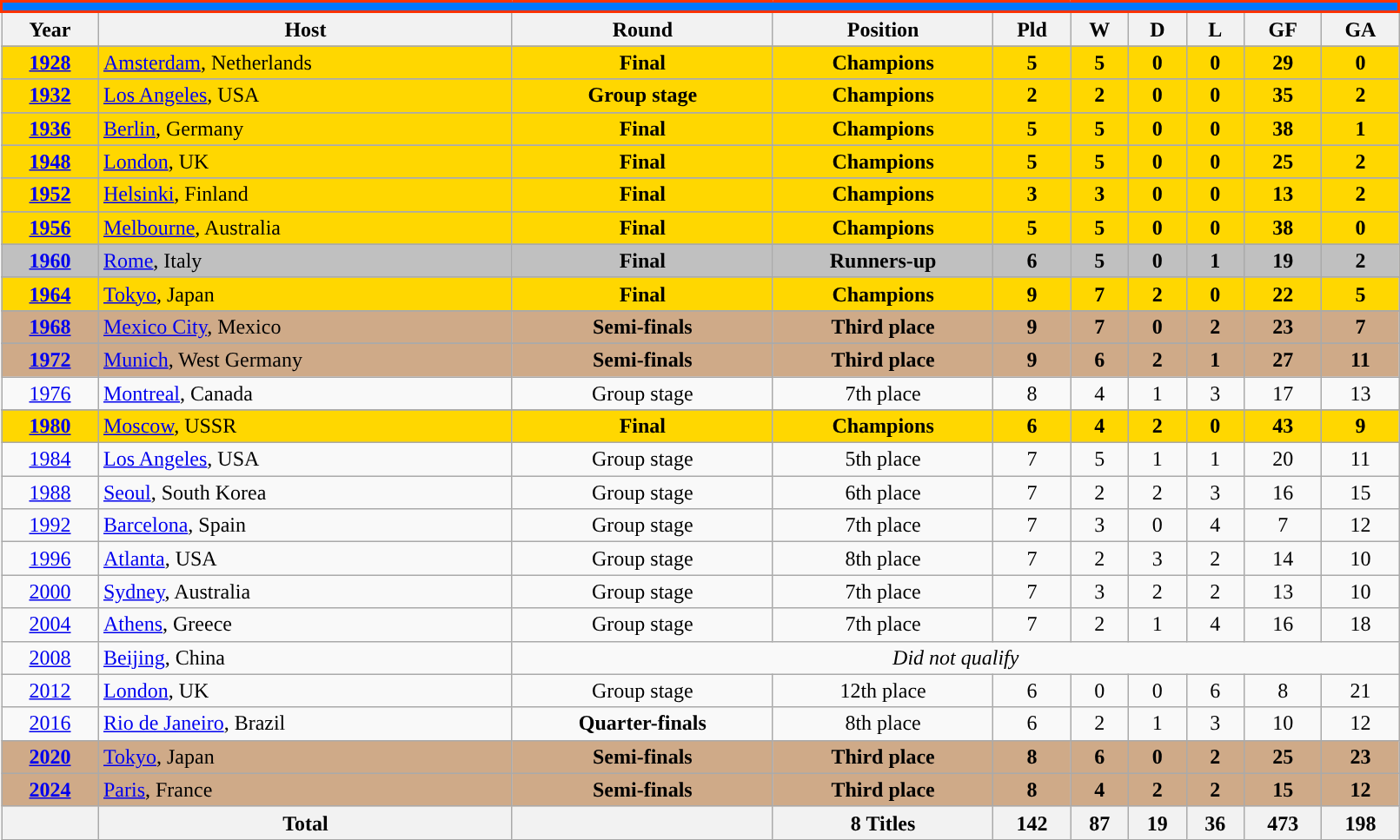<table class="wikitable" style="text-align: center; width:85%">
<tr>
<th colspan=10 style="background: #0077FF;border: 2px solid #ff3300;color: #FFFFFF;Field hockey at the Summer Olympics"></th>
</tr>
<tr>
<th>Year</th>
<th>Host</th>
<th>Round</th>
<th>Position</th>
<th>Pld</th>
<th>W</th>
<th>D</th>
<th>L</th>
<th>GF</th>
<th>GA</th>
</tr>
<tr>
</tr>
<tr bgcolor=gold>
<td><strong><a href='#'>1928</a></strong></td>
<td align=left> <a href='#'>Amsterdam</a>, Netherlands</td>
<td><strong>Final</strong></td>
<td><strong>Champions</strong></td>
<td><strong>5</strong></td>
<td><strong>5</strong></td>
<td><strong>0</strong></td>
<td><strong>0</strong></td>
<td><strong>29</strong></td>
<td><strong>0</strong></td>
</tr>
<tr>
</tr>
<tr bgcolor=gold>
<td><strong><a href='#'>1932</a></strong></td>
<td align=left> <a href='#'>Los Angeles</a>, USA</td>
<td><strong>Group stage</strong></td>
<td><strong>Champions</strong></td>
<td><strong>2</strong></td>
<td><strong>2</strong></td>
<td><strong>0</strong></td>
<td><strong>0</strong></td>
<td><strong>35</strong></td>
<td><strong>2</strong></td>
</tr>
<tr>
</tr>
<tr bgcolor=gold>
<td><strong><a href='#'>1936</a></strong></td>
<td align=left> <a href='#'>Berlin</a>, Germany</td>
<td><strong>Final</strong></td>
<td><strong>Champions</strong></td>
<td><strong>5</strong></td>
<td><strong>5</strong></td>
<td><strong>0</strong></td>
<td><strong>0</strong></td>
<td><strong>38</strong></td>
<td><strong>1</strong></td>
</tr>
<tr>
</tr>
<tr bgcolor=gold>
<td><strong><a href='#'>1948</a></strong></td>
<td align=left> <a href='#'>London</a>, UK</td>
<td><strong>Final</strong></td>
<td><strong>Champions</strong></td>
<td><strong>5</strong></td>
<td><strong>5</strong></td>
<td><strong>0</strong></td>
<td><strong>0</strong></td>
<td><strong>25</strong></td>
<td><strong>2</strong></td>
</tr>
<tr>
</tr>
<tr bgcolor=gold>
<td><strong><a href='#'>1952</a></strong></td>
<td align=left> <a href='#'>Helsinki</a>, Finland</td>
<td><strong>Final</strong></td>
<td><strong>Champions</strong></td>
<td><strong>3</strong></td>
<td><strong>3</strong></td>
<td><strong>0</strong></td>
<td><strong>0</strong></td>
<td><strong>13</strong></td>
<td><strong>2</strong></td>
</tr>
<tr>
</tr>
<tr bgcolor=gold>
<td><strong><a href='#'>1956</a></strong></td>
<td align=left> <a href='#'>Melbourne</a>, Australia</td>
<td><strong>Final</strong></td>
<td><strong>Champions</strong></td>
<td><strong>5</strong></td>
<td><strong>5</strong></td>
<td><strong>0</strong></td>
<td><strong>0</strong></td>
<td><strong>38</strong></td>
<td><strong>0</strong></td>
</tr>
<tr>
</tr>
<tr bgcolor=silver>
<td><strong><a href='#'>1960</a></strong></td>
<td align=left> <a href='#'>Rome</a>, Italy</td>
<td><strong>Final</strong></td>
<td><strong>Runners-up</strong></td>
<td><strong>6</strong></td>
<td><strong>5</strong></td>
<td><strong>0</strong></td>
<td><strong>1</strong></td>
<td><strong>19</strong></td>
<td><strong>2</strong></td>
</tr>
<tr>
</tr>
<tr bgcolor=gold>
<td><strong><a href='#'>1964</a></strong></td>
<td align=left> <a href='#'>Tokyo</a>, Japan</td>
<td><strong>Final</strong></td>
<td><strong>Champions</strong></td>
<td><strong>9</strong></td>
<td><strong>7</strong></td>
<td><strong>2</strong></td>
<td><strong>0</strong></td>
<td><strong>22</strong></td>
<td><strong>5</strong></td>
</tr>
<tr>
</tr>
<tr bgcolor=#CFAA88>
<td><strong><a href='#'>1968</a></strong></td>
<td align=left> <a href='#'>Mexico City</a>, Mexico</td>
<td><strong>Semi-finals</strong></td>
<td><strong>Third place </strong></td>
<td><strong>9</strong></td>
<td><strong>7</strong></td>
<td><strong>0</strong></td>
<td><strong>2</strong></td>
<td><strong>23</strong></td>
<td><strong>7</strong></td>
</tr>
<tr>
</tr>
<tr bgcolor=#CFAA88>
<td><strong><a href='#'>1972</a></strong></td>
<td align=left> <a href='#'>Munich</a>, West Germany</td>
<td><strong>Semi-finals</strong></td>
<td><strong> Third place</strong></td>
<td><strong>9</strong></td>
<td><strong>6</strong></td>
<td><strong>2</strong></td>
<td><strong>1</strong></td>
<td><strong>27</strong></td>
<td><strong>11</strong></td>
</tr>
<tr>
<td><a href='#'>1976</a></td>
<td align=left> <a href='#'>Montreal</a>, Canada</td>
<td>Group stage</td>
<td>7th place</td>
<td>8</td>
<td>4</td>
<td>1</td>
<td>3</td>
<td>17</td>
<td>13</td>
</tr>
<tr>
</tr>
<tr bgcolor=gold>
<td><strong><a href='#'>1980</a></strong></td>
<td align=left> <a href='#'>Moscow</a>, USSR</td>
<td><strong>Final</strong></td>
<td><strong>Champions</strong></td>
<td><strong>6</strong></td>
<td><strong>4</strong></td>
<td><strong>2</strong></td>
<td><strong>0</strong></td>
<td><strong>43</strong></td>
<td><strong>9</strong></td>
</tr>
<tr>
<td><a href='#'>1984</a></td>
<td align=left> <a href='#'>Los Angeles</a>, USA</td>
<td>Group stage</td>
<td>5th place</td>
<td>7</td>
<td>5</td>
<td>1</td>
<td>1</td>
<td>20</td>
<td>11</td>
</tr>
<tr>
<td><a href='#'>1988</a></td>
<td align=left> <a href='#'>Seoul</a>, South Korea</td>
<td>Group stage</td>
<td>6th place</td>
<td>7</td>
<td>2</td>
<td>2</td>
<td>3</td>
<td>16</td>
<td>15</td>
</tr>
<tr>
<td><a href='#'>1992</a></td>
<td align=left> <a href='#'>Barcelona</a>, Spain</td>
<td>Group stage</td>
<td>7th place</td>
<td>7</td>
<td>3</td>
<td>0</td>
<td>4</td>
<td>7</td>
<td>12</td>
</tr>
<tr>
<td><a href='#'>1996</a></td>
<td align=left> <a href='#'>Atlanta</a>, USA</td>
<td>Group stage</td>
<td>8th place</td>
<td>7</td>
<td>2</td>
<td>3</td>
<td>2</td>
<td>14</td>
<td>10</td>
</tr>
<tr>
<td><a href='#'>2000</a></td>
<td align=left> <a href='#'>Sydney</a>, Australia</td>
<td>Group stage</td>
<td>7th place</td>
<td>7</td>
<td>3</td>
<td>2</td>
<td>2</td>
<td>13</td>
<td>10</td>
</tr>
<tr>
<td><a href='#'>2004</a></td>
<td align=left> <a href='#'>Athens</a>, Greece</td>
<td>Group stage</td>
<td>7th place</td>
<td>7</td>
<td>2</td>
<td>1</td>
<td>4</td>
<td>16</td>
<td>18</td>
</tr>
<tr>
<td><a href='#'>2008</a></td>
<td align=left> <a href='#'>Beijing</a>, China</td>
<td colspan=8><em>Did not qualify</em></td>
</tr>
<tr>
<td><a href='#'>2012</a></td>
<td align=left> <a href='#'>London</a>, UK</td>
<td>Group stage</td>
<td>12th place</td>
<td>6</td>
<td>0</td>
<td>0</td>
<td>6</td>
<td>8</td>
<td>21</td>
</tr>
<tr>
<td><a href='#'>2016</a></td>
<td align=left> <a href='#'>Rio de Janeiro</a>, Brazil</td>
<td><strong>Quarter-finals</strong></td>
<td>8th place</td>
<td>6</td>
<td>2</td>
<td>1</td>
<td>3</td>
<td>10</td>
<td>12</td>
</tr>
<tr bgcolor=#CFAA88>
<td><strong><a href='#'>2020</a></strong></td>
<td align=left> <a href='#'>Tokyo</a>, Japan</td>
<td><strong>Semi-finals</strong></td>
<td><strong>Third place</strong></td>
<td><strong>8</strong></td>
<td><strong>6</strong></td>
<td><strong>0</strong></td>
<td><strong>2</strong></td>
<td><strong>25</strong></td>
<td><strong>23</strong></td>
</tr>
<tr bgcolor=#CFAA88>
<td><strong><a href='#'>2024</a></strong></td>
<td align=left> <a href='#'>Paris</a>, France</td>
<td><strong>Semi-finals</strong></td>
<td><strong>Third place</strong></td>
<td><strong>8</strong></td>
<td><strong>4</strong></td>
<td><strong>2</strong></td>
<td><strong>2</strong></td>
<td><strong>15</strong></td>
<td><strong>12</strong></td>
</tr>
<tr>
<th></th>
<th>Total</th>
<th></th>
<th><strong>8 Titles</strong></th>
<th>142</th>
<th>87</th>
<th>19</th>
<th>36</th>
<th>473</th>
<th>198</th>
</tr>
</table>
